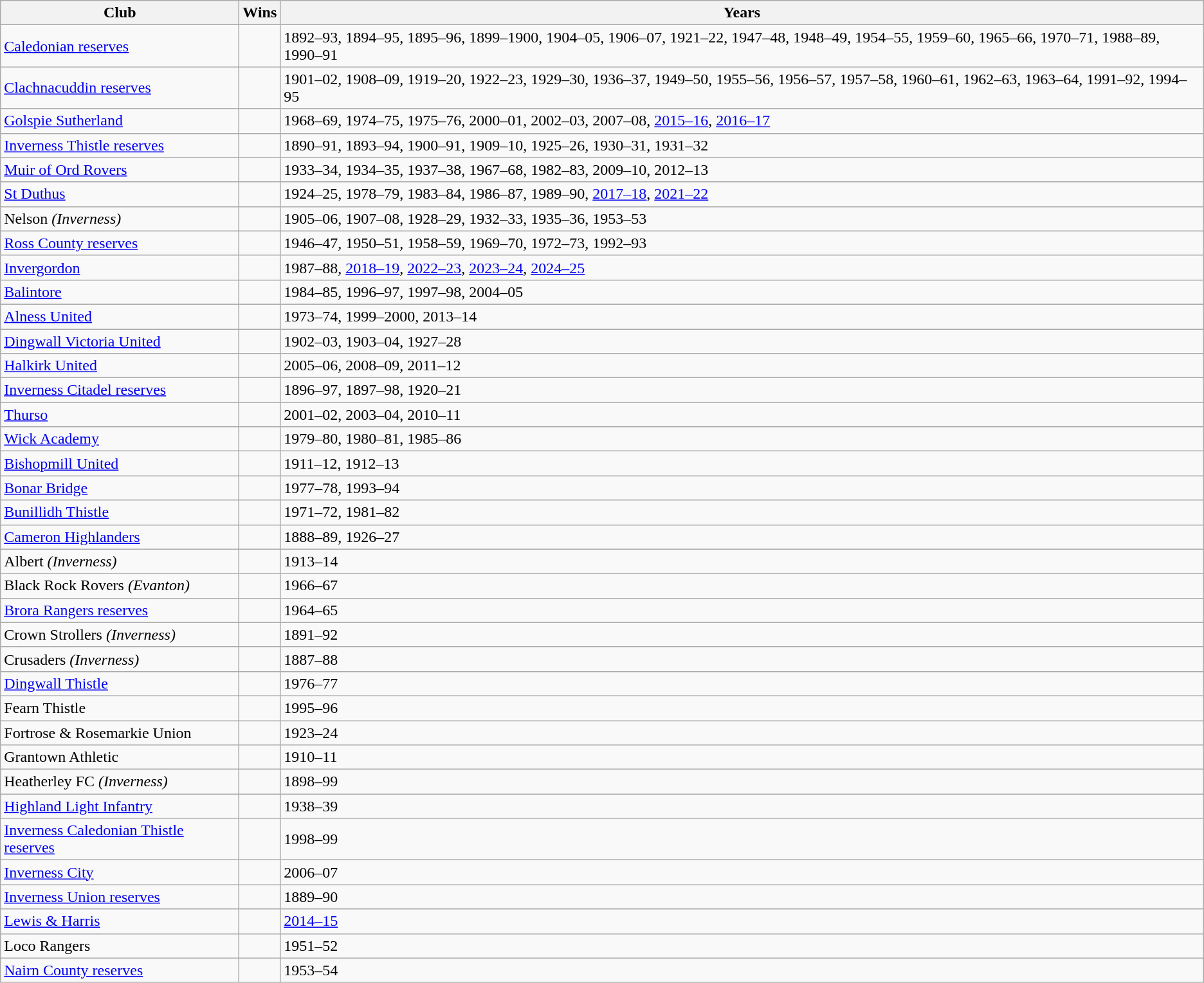<table class="wikitable">
<tr>
<th width=240>Club</th>
<th>Wins</th>
<th>Years</th>
</tr>
<tr>
<td><a href='#'>Caledonian reserves</a></td>
<td></td>
<td>1892–93, 1894–95, 1895–96, 1899–1900, 1904–05, 1906–07, 1921–22, 1947–48, 1948–49, 1954–55, 1959–60, 1965–66, 1970–71, 1988–89, 1990–91</td>
</tr>
<tr>
<td><a href='#'>Clachnacuddin reserves</a></td>
<td></td>
<td>1901–02, 1908–09, 1919–20, 1922–23, 1929–30, 1936–37, 1949–50, 1955–56, 1956–57, 1957–58, 1960–61, 1962–63, 1963–64, 1991–92, 1994–95</td>
</tr>
<tr>
<td><a href='#'>Golspie Sutherland</a></td>
<td></td>
<td>1968–69, 1974–75, 1975–76, 2000–01, 2002–03, 2007–08, <a href='#'>2015–16</a>, <a href='#'>2016–17</a></td>
</tr>
<tr>
<td><a href='#'>Inverness Thistle reserves</a></td>
<td></td>
<td>1890–91, 1893–94, 1900–91, 1909–10, 1925–26, 1930–31, 1931–32</td>
</tr>
<tr>
<td><a href='#'>Muir of Ord Rovers</a></td>
<td></td>
<td>1933–34, 1934–35, 1937–38, 1967–68, 1982–83, 2009–10, 2012–13</td>
</tr>
<tr>
<td><a href='#'>St Duthus</a></td>
<td></td>
<td>1924–25, 1978–79, 1983–84, 1986–87, 1989–90, <a href='#'>2017–18</a>, <a href='#'>2021–22</a></td>
</tr>
<tr>
<td>Nelson <em>(Inverness)</em></td>
<td></td>
<td>1905–06, 1907–08, 1928–29, 1932–33, 1935–36, 1953–53</td>
</tr>
<tr>
<td><a href='#'>Ross County reserves</a></td>
<td></td>
<td>1946–47, 1950–51, 1958–59, 1969–70, 1972–73, 1992–93</td>
</tr>
<tr>
<td><a href='#'>Invergordon</a></td>
<td></td>
<td>1987–88, <a href='#'>2018–19</a>, <a href='#'>2022–23</a>, <a href='#'>2023–24</a>, <a href='#'>2024–25</a></td>
</tr>
<tr>
<td><a href='#'>Balintore</a></td>
<td></td>
<td>1984–85, 1996–97, 1997–98, 2004–05</td>
</tr>
<tr>
<td><a href='#'>Alness United</a></td>
<td></td>
<td>1973–74, 1999–2000, 2013–14</td>
</tr>
<tr>
<td><a href='#'>Dingwall Victoria United</a></td>
<td></td>
<td>1902–03, 1903–04, 1927–28</td>
</tr>
<tr>
<td><a href='#'>Halkirk United</a></td>
<td></td>
<td>2005–06, 2008–09, 2011–12</td>
</tr>
<tr>
<td><a href='#'>Inverness Citadel reserves</a></td>
<td></td>
<td>1896–97, 1897–98, 1920–21</td>
</tr>
<tr>
<td><a href='#'>Thurso</a></td>
<td></td>
<td>2001–02, 2003–04, 2010–11</td>
</tr>
<tr>
<td><a href='#'>Wick Academy</a></td>
<td></td>
<td>1979–80, 1980–81, 1985–86</td>
</tr>
<tr>
<td><a href='#'>Bishopmill United</a></td>
<td></td>
<td>1911–12, 1912–13</td>
</tr>
<tr>
<td><a href='#'>Bonar Bridge</a></td>
<td></td>
<td>1977–78, 1993–94</td>
</tr>
<tr>
<td><a href='#'>Bunillidh Thistle</a></td>
<td></td>
<td>1971–72, 1981–82</td>
</tr>
<tr>
<td><a href='#'>Cameron Highlanders</a></td>
<td></td>
<td>1888–89, 1926–27</td>
</tr>
<tr>
<td>Albert <em>(Inverness)</em></td>
<td></td>
<td>1913–14</td>
</tr>
<tr>
<td>Black Rock Rovers <em>(Evanton)</em></td>
<td></td>
<td>1966–67</td>
</tr>
<tr>
<td><a href='#'>Brora Rangers reserves</a></td>
<td></td>
<td>1964–65</td>
</tr>
<tr>
<td>Crown Strollers <em>(Inverness)</em></td>
<td></td>
<td>1891–92</td>
</tr>
<tr>
<td>Crusaders <em>(Inverness)</em></td>
<td></td>
<td>1887–88</td>
</tr>
<tr>
<td><a href='#'>Dingwall Thistle</a></td>
<td></td>
<td>1976–77</td>
</tr>
<tr>
<td>Fearn Thistle</td>
<td></td>
<td>1995–96</td>
</tr>
<tr>
<td>Fortrose & Rosemarkie Union</td>
<td></td>
<td>1923–24</td>
</tr>
<tr>
<td>Grantown Athletic</td>
<td></td>
<td>1910–11</td>
</tr>
<tr>
<td>Heatherley FC <em>(Inverness)</em></td>
<td></td>
<td>1898–99</td>
</tr>
<tr>
<td><a href='#'>Highland Light Infantry</a></td>
<td></td>
<td>1938–39</td>
</tr>
<tr>
<td><a href='#'>Inverness Caledonian Thistle reserves</a></td>
<td></td>
<td>1998–99</td>
</tr>
<tr>
<td><a href='#'>Inverness City</a></td>
<td></td>
<td>2006–07</td>
</tr>
<tr>
<td><a href='#'>Inverness Union reserves</a></td>
<td></td>
<td>1889–90</td>
</tr>
<tr>
<td><a href='#'>Lewis & Harris</a></td>
<td></td>
<td><a href='#'>2014–15</a></td>
</tr>
<tr>
<td>Loco Rangers</td>
<td></td>
<td>1951–52</td>
</tr>
<tr>
<td><a href='#'>Nairn County reserves</a></td>
<td></td>
<td>1953–54</td>
</tr>
</table>
